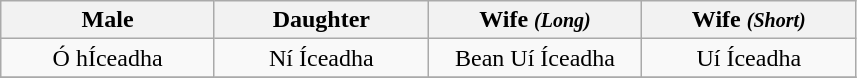<table class="wikitable" style="text-align:right">
<tr>
<th width=20%>Male</th>
<th width=20%>Daughter</th>
<th width=20%>Wife <em><small>(Long)</small></em></th>
<th width=20%>Wife <em><small>(Short)</small></em></th>
</tr>
<tr>
<td align="center">Ó hÍceadha</td>
<td align="center">Ní Íceadha</td>
<td align="center">Bean Uí Íceadha</td>
<td align="center">Uí Íceadha</td>
</tr>
<tr>
</tr>
</table>
